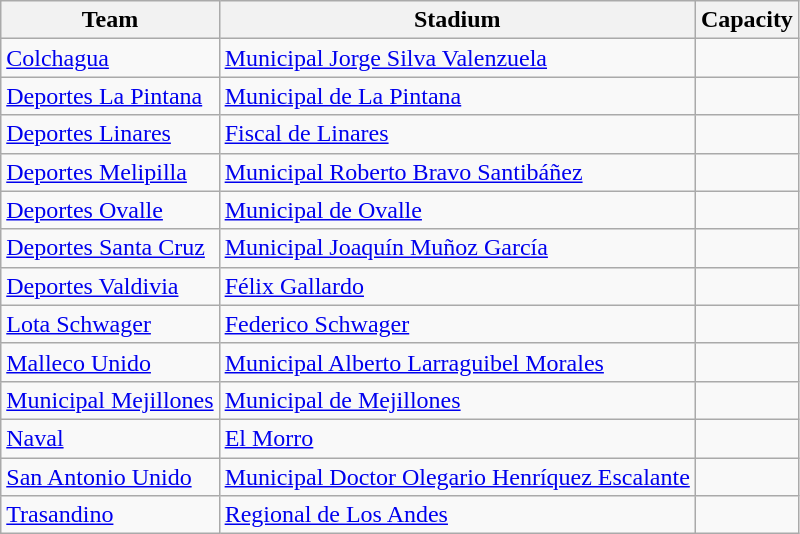<table class="wikitable sortable" style="text-align: left;">
<tr>
<th>Team</th>
<th>Stadium</th>
<th>Capacity</th>
</tr>
<tr>
<td><a href='#'>Colchagua</a></td>
<td><a href='#'>Municipal Jorge Silva Valenzuela</a></td>
<td></td>
</tr>
<tr>
<td><a href='#'>Deportes La Pintana</a></td>
<td><a href='#'>Municipal de La Pintana</a></td>
<td></td>
</tr>
<tr>
<td><a href='#'>Deportes Linares</a></td>
<td><a href='#'>Fiscal de Linares</a></td>
<td></td>
</tr>
<tr>
<td><a href='#'>Deportes Melipilla</a></td>
<td><a href='#'>Municipal Roberto Bravo Santibáñez</a></td>
<td></td>
</tr>
<tr>
<td><a href='#'>Deportes Ovalle</a></td>
<td><a href='#'>Municipal de Ovalle</a></td>
<td></td>
</tr>
<tr>
<td><a href='#'>Deportes Santa Cruz</a></td>
<td><a href='#'>Municipal Joaquín Muñoz García</a></td>
<td></td>
</tr>
<tr>
<td><a href='#'>Deportes Valdivia</a></td>
<td><a href='#'>Félix Gallardo</a></td>
<td></td>
</tr>
<tr>
<td><a href='#'>Lota Schwager</a></td>
<td><a href='#'>Federico Schwager</a></td>
<td></td>
</tr>
<tr>
<td><a href='#'>Malleco Unido</a></td>
<td><a href='#'>Municipal Alberto Larraguibel Morales</a></td>
<td></td>
</tr>
<tr>
<td><a href='#'>Municipal Mejillones</a></td>
<td><a href='#'>Municipal de Mejillones</a></td>
<td></td>
</tr>
<tr>
<td><a href='#'>Naval</a></td>
<td><a href='#'>El Morro</a></td>
<td></td>
</tr>
<tr>
<td><a href='#'>San Antonio Unido</a></td>
<td><a href='#'>Municipal Doctor Olegario Henríquez Escalante</a></td>
<td></td>
</tr>
<tr>
<td><a href='#'>Trasandino</a></td>
<td><a href='#'>Regional de Los Andes</a></td>
<td></td>
</tr>
</table>
